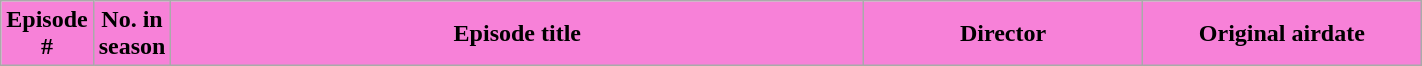<table class="wikitable plainrowheaders" style="width:75%; margin:left; background:#FFFFFF">
<tr>
<th style="background-color: #F781D8; color:#000; text-align: center; width:5%;">Episode # </th>
<th style="background-color: #F781D8; color:#000; text-align: center; width:5%;">No. in<br>season  </th>
<th style="background-color: #F781D8; color:#000; text-align: center; width:50%;">Episode title</th>
<th style="background-color: #F781D8; color:#000; text-align: center; width:20%;">Director</th>
<th style="background-color: #F781D8; color:#000; text-align: center; width:20%;">Original airdate<br>









</th>
</tr>
</table>
